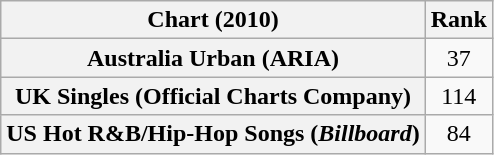<table class="wikitable sortable plainrowheaders" style="text-align:center">
<tr>
<th scope="col">Chart (2010)</th>
<th scope="col">Rank</th>
</tr>
<tr>
<th scope="row">Australia Urban (ARIA)</th>
<td>37</td>
</tr>
<tr>
<th scope="row">UK Singles (Official Charts Company)</th>
<td>114</td>
</tr>
<tr>
<th scope="row">US Hot R&B/Hip-Hop Songs (<em>Billboard</em>)</th>
<td>84</td>
</tr>
</table>
